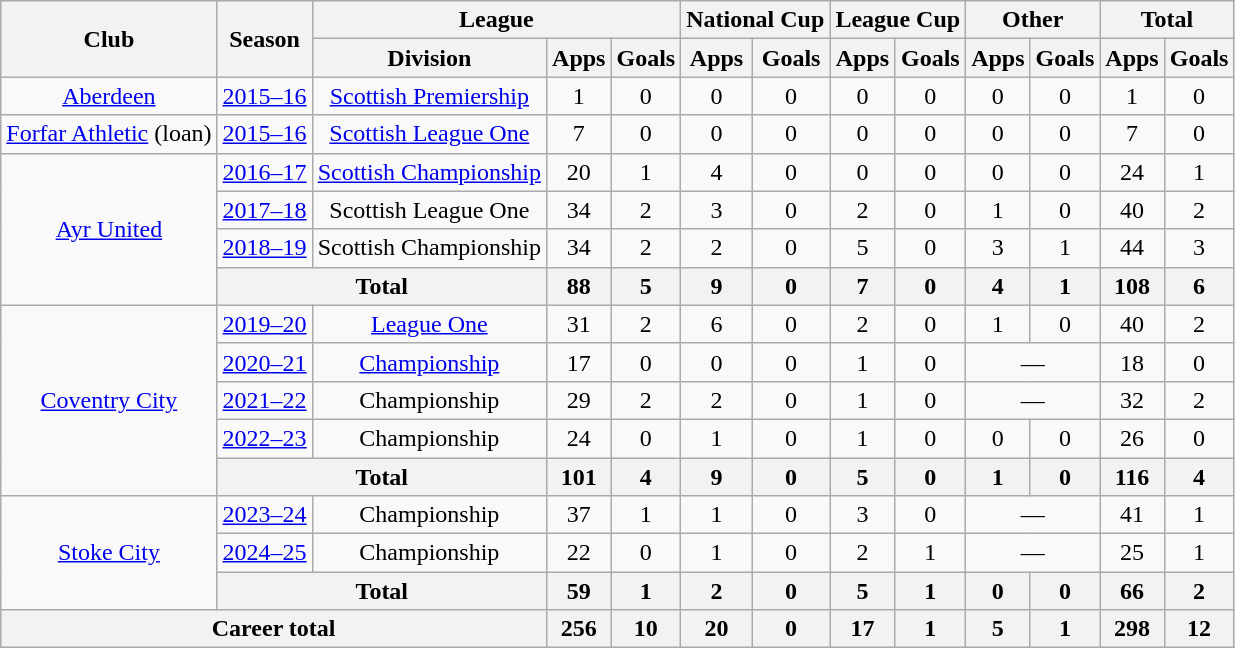<table class="wikitable" style="text-align:center;">
<tr>
<th rowspan="2">Club</th>
<th rowspan="2">Season</th>
<th colspan="3">League</th>
<th colspan="2">National Cup</th>
<th colspan="2">League Cup</th>
<th colspan="2">Other</th>
<th colspan="2">Total</th>
</tr>
<tr>
<th>Division</th>
<th>Apps</th>
<th>Goals</th>
<th>Apps</th>
<th>Goals</th>
<th>Apps</th>
<th>Goals</th>
<th>Apps</th>
<th>Goals</th>
<th>Apps</th>
<th>Goals</th>
</tr>
<tr>
<td><a href='#'>Aberdeen</a></td>
<td><a href='#'>2015–16</a></td>
<td><a href='#'>Scottish Premiership</a></td>
<td>1</td>
<td>0</td>
<td>0</td>
<td>0</td>
<td>0</td>
<td>0</td>
<td>0</td>
<td>0</td>
<td>1</td>
<td>0</td>
</tr>
<tr>
<td><a href='#'>Forfar Athletic</a> (loan)</td>
<td><a href='#'>2015–16</a></td>
<td><a href='#'>Scottish League One</a></td>
<td>7</td>
<td>0</td>
<td>0</td>
<td>0</td>
<td>0</td>
<td>0</td>
<td>0</td>
<td>0</td>
<td>7</td>
<td>0</td>
</tr>
<tr>
<td rowspan=4><a href='#'>Ayr United</a></td>
<td><a href='#'>2016–17</a></td>
<td><a href='#'>Scottish Championship</a></td>
<td>20</td>
<td>1</td>
<td>4</td>
<td>0</td>
<td>0</td>
<td>0</td>
<td>0</td>
<td>0</td>
<td>24</td>
<td>1</td>
</tr>
<tr>
<td><a href='#'>2017–18</a></td>
<td>Scottish League One</td>
<td>34</td>
<td>2</td>
<td>3</td>
<td>0</td>
<td>2</td>
<td>0</td>
<td>1</td>
<td>0</td>
<td>40</td>
<td>2</td>
</tr>
<tr>
<td><a href='#'>2018–19</a></td>
<td>Scottish Championship</td>
<td>34</td>
<td>2</td>
<td>2</td>
<td>0</td>
<td>5</td>
<td>0</td>
<td>3</td>
<td>1</td>
<td>44</td>
<td>3</td>
</tr>
<tr>
<th colspan=2>Total</th>
<th>88</th>
<th>5</th>
<th>9</th>
<th>0</th>
<th>7</th>
<th>0</th>
<th>4</th>
<th>1</th>
<th>108</th>
<th>6</th>
</tr>
<tr>
<td rowspan="5"><a href='#'>Coventry City</a></td>
<td><a href='#'>2019–20</a></td>
<td><a href='#'>League One</a></td>
<td>31</td>
<td>2</td>
<td>6</td>
<td>0</td>
<td>2</td>
<td>0</td>
<td>1</td>
<td>0</td>
<td>40</td>
<td>2</td>
</tr>
<tr>
<td><a href='#'>2020–21</a></td>
<td><a href='#'>Championship</a></td>
<td>17</td>
<td>0</td>
<td>0</td>
<td>0</td>
<td>1</td>
<td>0</td>
<td colspan="2">—</td>
<td>18</td>
<td>0</td>
</tr>
<tr>
<td><a href='#'>2021–22</a></td>
<td>Championship</td>
<td>29</td>
<td>2</td>
<td>2</td>
<td>0</td>
<td>1</td>
<td>0</td>
<td colspan="2">—</td>
<td>32</td>
<td>2</td>
</tr>
<tr>
<td><a href='#'>2022–23</a></td>
<td>Championship</td>
<td>24</td>
<td>0</td>
<td>1</td>
<td>0</td>
<td>1</td>
<td>0</td>
<td>0</td>
<td>0</td>
<td>26</td>
<td>0</td>
</tr>
<tr>
<th colspan=2>Total</th>
<th>101</th>
<th>4</th>
<th>9</th>
<th>0</th>
<th>5</th>
<th>0</th>
<th>1</th>
<th>0</th>
<th>116</th>
<th>4</th>
</tr>
<tr>
<td rowspan=3><a href='#'>Stoke City</a></td>
<td><a href='#'>2023–24</a></td>
<td>Championship</td>
<td>37</td>
<td>1</td>
<td>1</td>
<td>0</td>
<td>3</td>
<td>0</td>
<td colspan="2">—</td>
<td>41</td>
<td>1</td>
</tr>
<tr>
<td><a href='#'>2024–25</a></td>
<td>Championship</td>
<td>22</td>
<td>0</td>
<td>1</td>
<td>0</td>
<td>2</td>
<td>1</td>
<td colspan="2">—</td>
<td>25</td>
<td>1</td>
</tr>
<tr>
<th colspan=2>Total</th>
<th>59</th>
<th>1</th>
<th>2</th>
<th>0</th>
<th>5</th>
<th>1</th>
<th>0</th>
<th>0</th>
<th>66</th>
<th>2</th>
</tr>
<tr>
<th colspan=3>Career total</th>
<th>256</th>
<th>10</th>
<th>20</th>
<th>0</th>
<th>17</th>
<th>1</th>
<th>5</th>
<th>1</th>
<th>298</th>
<th>12</th>
</tr>
</table>
